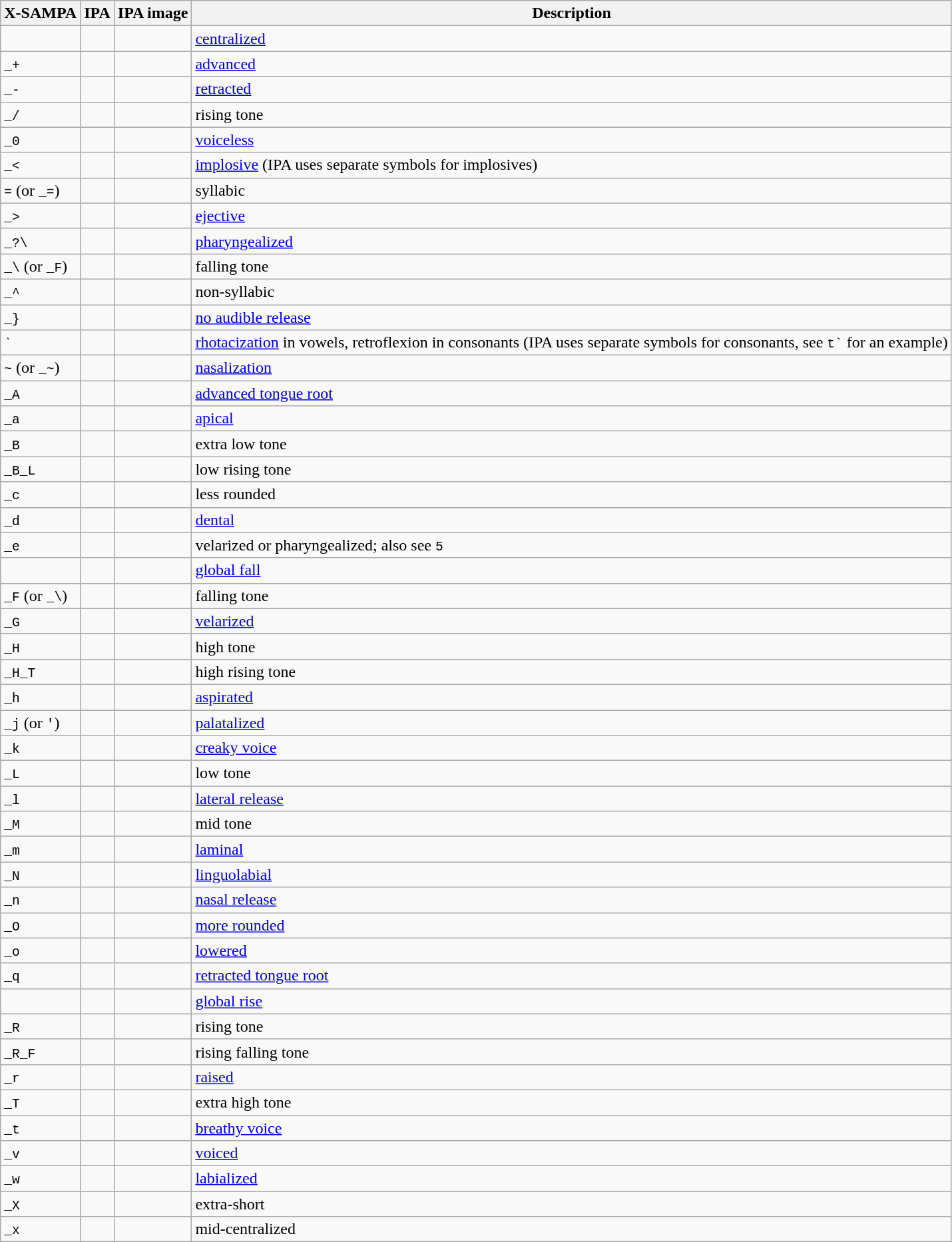<table class="wikitable sortable">
<tr>
<th>X-SAMPA</th>
<th>IPA</th>
<th>IPA image</th>
<th>Description</th>
</tr>
<tr>
<td><code></code></td>
<td></td>
<td></td>
<td><a href='#'>centralized</a></td>
</tr>
<tr>
<td><code>_+</code></td>
<td></td>
<td></td>
<td><a href='#'>advanced</a></td>
</tr>
<tr>
<td><code>_-</code></td>
<td></td>
<td></td>
<td><a href='#'>retracted</a></td>
</tr>
<tr>
<td><code>_/</code></td>
<td></td>
<td></td>
<td>rising tone</td>
</tr>
<tr>
<td><code>_0</code></td>
<td></td>
<td></td>
<td><a href='#'>voiceless</a></td>
</tr>
<tr>
<td><code>_<</code></td>
<td></td>
<td> </td>
<td><a href='#'>implosive</a> (IPA uses separate symbols for implosives)</td>
</tr>
<tr>
<td><code>=</code> (or <code>_=</code>)</td>
<td></td>
<td></td>
<td>syllabic</td>
</tr>
<tr>
<td><code>_></code></td>
<td></td>
<td></td>
<td><a href='#'>ejective</a></td>
</tr>
<tr>
<td><code>_?\</code></td>
<td></td>
<td></td>
<td><a href='#'>pharyngealized</a></td>
</tr>
<tr>
<td><code>_\</code>  (or <code>_F</code>)</td>
<td></td>
<td></td>
<td>falling tone</td>
</tr>
<tr>
<td><code>_^</code></td>
<td></td>
<td></td>
<td>non-syllabic</td>
</tr>
<tr>
<td><code>_}</code></td>
<td></td>
<td></td>
<td><a href='#'>no audible release</a></td>
</tr>
<tr>
<td><code>`</code></td>
<td></td>
<td></td>
<td><a href='#'>rhotacization</a> in vowels, retroflexion in consonants (IPA uses separate symbols for consonants, see <code>t`</code> for an example)</td>
</tr>
<tr>
<td><code>~</code> (or <code>_~</code>)</td>
<td></td>
<td></td>
<td><a href='#'>nasalization</a></td>
</tr>
<tr>
<td><code>_A</code></td>
<td></td>
<td></td>
<td><a href='#'>advanced tongue root</a></td>
</tr>
<tr>
<td><code>_a</code></td>
<td></td>
<td></td>
<td><a href='#'>apical</a></td>
</tr>
<tr>
<td><code>_B</code></td>
<td></td>
<td></td>
<td>extra low tone</td>
</tr>
<tr>
<td><code>_B_L</code></td>
<td></td>
<td></td>
<td>low rising tone</td>
</tr>
<tr>
<td><code>_c</code></td>
<td></td>
<td></td>
<td>less rounded</td>
</tr>
<tr>
<td><code>_d</code></td>
<td></td>
<td></td>
<td><a href='#'>dental</a></td>
</tr>
<tr>
<td><code>_e</code></td>
<td></td>
<td></td>
<td>velarized or pharyngealized; also see <code>5</code></td>
</tr>
<tr>
<td><code><F></code></td>
<td></td>
<td></td>
<td><a href='#'>global fall</a></td>
</tr>
<tr>
<td><code>_F</code> (or <code>_\</code>)</td>
<td></td>
<td></td>
<td>falling tone</td>
</tr>
<tr>
<td><code>_G</code></td>
<td></td>
<td></td>
<td><a href='#'>velarized</a></td>
</tr>
<tr>
<td><code>_H</code></td>
<td></td>
<td></td>
<td>high tone</td>
</tr>
<tr>
<td><code>_H_T</code></td>
<td></td>
<td></td>
<td>high rising tone</td>
</tr>
<tr>
<td><code>_h</code></td>
<td></td>
<td></td>
<td><a href='#'>aspirated</a></td>
</tr>
<tr>
<td><code>_j</code> (or <code>'</code>)</td>
<td></td>
<td></td>
<td><a href='#'>palatalized</a></td>
</tr>
<tr>
<td><code>_k</code></td>
<td></td>
<td></td>
<td><a href='#'>creaky voice</a></td>
</tr>
<tr>
<td><code>_L</code></td>
<td></td>
<td></td>
<td>low tone</td>
</tr>
<tr>
<td><code>_l</code></td>
<td></td>
<td></td>
<td><a href='#'>lateral release</a></td>
</tr>
<tr>
<td><code>_M</code></td>
<td></td>
<td></td>
<td>mid tone</td>
</tr>
<tr>
<td><code>_m</code></td>
<td></td>
<td></td>
<td><a href='#'>laminal</a></td>
</tr>
<tr>
<td><code>_N</code></td>
<td></td>
<td></td>
<td><a href='#'>linguolabial</a></td>
</tr>
<tr>
<td><code>_n</code></td>
<td></td>
<td></td>
<td><a href='#'>nasal release</a></td>
</tr>
<tr>
<td><code>_O</code></td>
<td></td>
<td></td>
<td><a href='#'>more rounded</a></td>
</tr>
<tr>
<td><code>_o</code></td>
<td></td>
<td></td>
<td><a href='#'>lowered</a></td>
</tr>
<tr>
<td><code>_q</code></td>
<td></td>
<td></td>
<td><a href='#'>retracted tongue root</a></td>
</tr>
<tr>
<td><code><R></code></td>
<td></td>
<td></td>
<td><a href='#'>global rise</a></td>
</tr>
<tr>
<td><code>_R</code></td>
<td></td>
<td></td>
<td>rising tone</td>
</tr>
<tr>
<td><code>_R_F</code></td>
<td></td>
<td></td>
<td>rising falling tone</td>
</tr>
<tr>
<td><code>_r</code></td>
<td></td>
<td></td>
<td><a href='#'>raised</a></td>
</tr>
<tr>
<td><code>_T</code></td>
<td></td>
<td></td>
<td>extra high tone</td>
</tr>
<tr>
<td><code>_t</code></td>
<td></td>
<td></td>
<td><a href='#'>breathy voice</a></td>
</tr>
<tr>
<td><code>_v</code></td>
<td></td>
<td></td>
<td><a href='#'>voiced</a></td>
</tr>
<tr>
<td><code>_w</code></td>
<td></td>
<td></td>
<td><a href='#'>labialized</a></td>
</tr>
<tr>
<td><code>_X</code></td>
<td></td>
<td></td>
<td>extra-short</td>
</tr>
<tr>
<td><code>_x</code></td>
<td></td>
<td></td>
<td>mid-centralized</td>
</tr>
</table>
